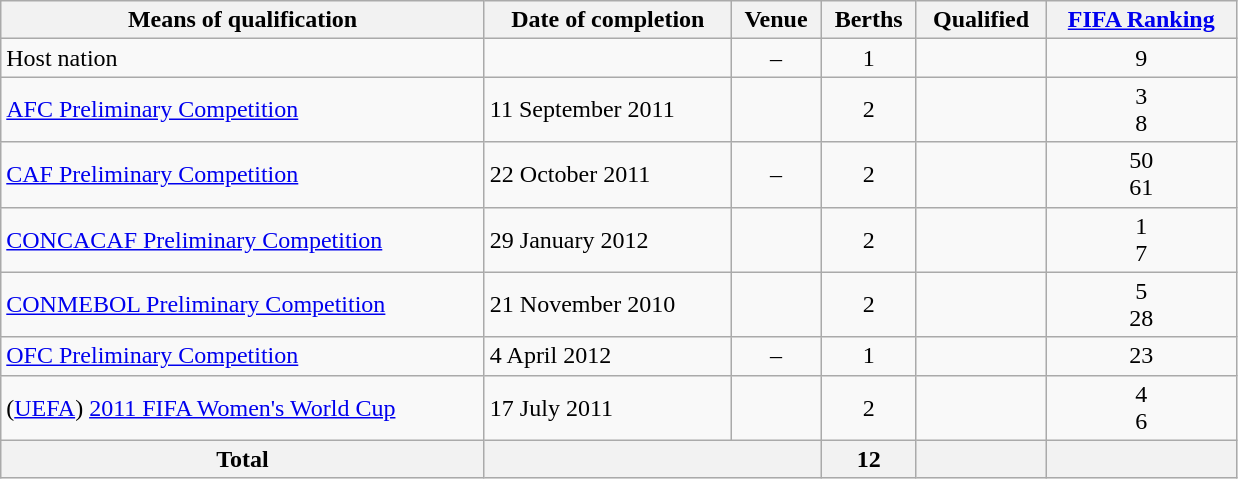<table class="wikitable" style="width:825px">
<tr>
<th>Means of qualification</th>
<th>Date of completion</th>
<th>Venue</th>
<th>Berths</th>
<th>Qualified</th>
<th><a href='#'>FIFA Ranking</a></th>
</tr>
<tr>
<td>Host nation</td>
<td></td>
<td align=center>–</td>
<td align=center>1</td>
<td></td>
<td align=center>9</td>
</tr>
<tr>
<td><a href='#'>AFC Preliminary Competition</a></td>
<td>11 September 2011</td>
<td></td>
<td align=center>2</td>
<td><br></td>
<td align=center>3<br>8</td>
</tr>
<tr>
<td><a href='#'>CAF Preliminary Competition</a></td>
<td>22 October 2011</td>
<td align=center>–</td>
<td align=center>2</td>
<td><br></td>
<td align=center>50<br>61</td>
</tr>
<tr>
<td><a href='#'>CONCACAF Preliminary Competition</a></td>
<td>29 January 2012</td>
<td></td>
<td align=center>2</td>
<td><br></td>
<td align=center>1<br>7</td>
</tr>
<tr>
<td><a href='#'>CONMEBOL Preliminary Competition</a></td>
<td>21 November 2010</td>
<td></td>
<td align=center>2</td>
<td><br></td>
<td align=center>5<br>28</td>
</tr>
<tr>
<td><a href='#'>OFC Preliminary Competition</a></td>
<td>4 April 2012</td>
<td align=center>–</td>
<td align=center>1</td>
<td></td>
<td align=center>23</td>
</tr>
<tr>
<td>(<a href='#'>UEFA</a>) <a href='#'>2011 FIFA Women's World Cup</a></td>
<td>17 July 2011</td>
<td></td>
<td align=center>2</td>
<td><br></td>
<td align=center>4<br>6</td>
</tr>
<tr>
<th>Total</th>
<th colspan=2></th>
<th>12</th>
<th></th>
<th></th>
</tr>
</table>
